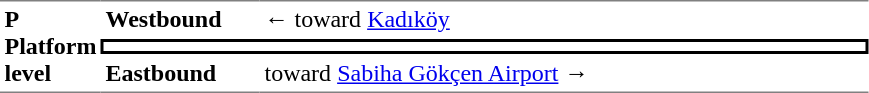<table table border=0 cellspacing=0 cellpadding=3>
<tr>
<td style="border-top:solid 1px gray;border-bottom:solid 1px gray;" width=50 rowspan=3 valign=top><strong>P<br>Platform level</strong></td>
<td style="border-top:solid 1px gray;" width=100><strong>Westbound</strong></td>
<td style="border-top:solid 1px gray;" width=400>←  toward <a href='#'>Kadıköy</a></td>
</tr>
<tr>
<td style="border-top:solid 2px black;border-right:solid 2px black;border-left:solid 2px black;border-bottom:solid 2px black;text-align:center;" colspan=2></td>
</tr>
<tr>
<td style="border-bottom:solid 1px gray;"><strong>Eastbound</strong></td>
<td style="border-bottom:solid 1px gray;"> toward <a href='#'>Sabiha Gökçen Airport</a> →</td>
</tr>
</table>
